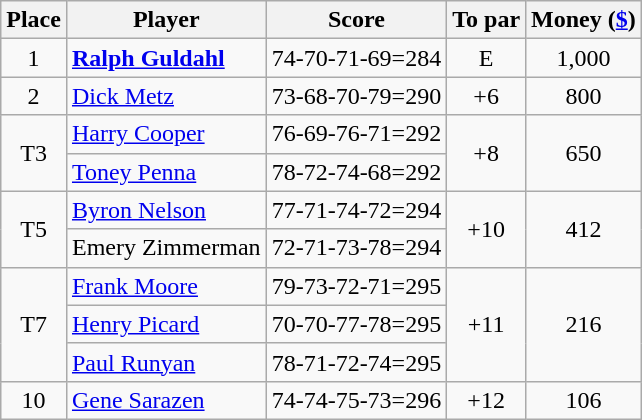<table class=wikitable>
<tr>
<th>Place</th>
<th>Player</th>
<th>Score</th>
<th>To par</th>
<th>Money (<a href='#'>$</a>)</th>
</tr>
<tr>
<td align=center>1</td>
<td> <strong><a href='#'>Ralph Guldahl</a></strong></td>
<td>74-70-71-69=284</td>
<td align=center>E</td>
<td align=center>1,000</td>
</tr>
<tr>
<td align=center>2</td>
<td> <a href='#'>Dick Metz</a></td>
<td>73-68-70-79=290</td>
<td align=center>+6</td>
<td align=center>800</td>
</tr>
<tr>
<td rowspan=2 align=center>T3</td>
<td> <a href='#'>Harry Cooper</a></td>
<td>76-69-76-71=292</td>
<td rowspan=2 align=center>+8</td>
<td rowspan=2 align=center>650</td>
</tr>
<tr>
<td> <a href='#'>Toney Penna</a></td>
<td>78-72-74-68=292</td>
</tr>
<tr>
<td rowspan=2 align=center>T5</td>
<td> <a href='#'>Byron Nelson</a></td>
<td>77-71-74-72=294</td>
<td rowspan=2 align=center>+10</td>
<td rowspan=2 align=center>412</td>
</tr>
<tr>
<td> Emery Zimmerman</td>
<td>72-71-73-78=294 </td>
</tr>
<tr>
<td rowspan=3 align=center>T7</td>
<td> <a href='#'>Frank Moore</a></td>
<td>79-73-72-71=295</td>
<td rowspan=3 align=center>+11</td>
<td rowspan=3 align=center>216 </td>
</tr>
<tr>
<td> <a href='#'>Henry Picard</a></td>
<td>70-70-77-78=295</td>
</tr>
<tr>
<td> <a href='#'>Paul Runyan</a></td>
<td>78-71-72-74=295</td>
</tr>
<tr>
<td align=center>10</td>
<td> <a href='#'>Gene Sarazen</a></td>
<td>74-74-75-73=296</td>
<td align=center>+12</td>
<td align=center>106</td>
</tr>
</table>
